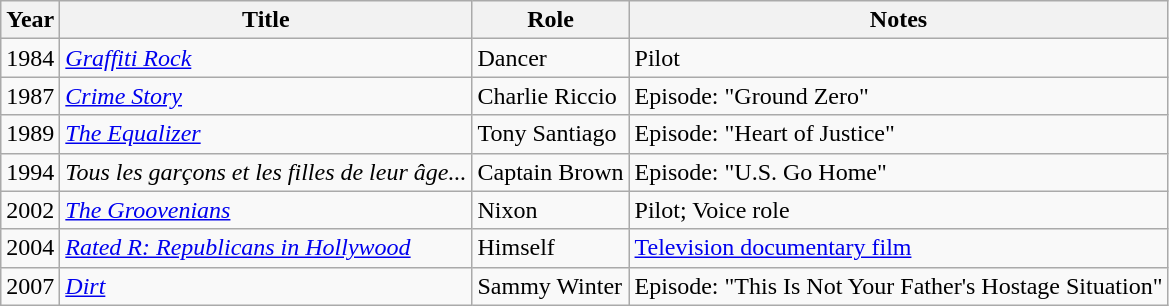<table class="wikitable sortable">
<tr>
<th>Year</th>
<th>Title</th>
<th>Role</th>
<th>Notes</th>
</tr>
<tr>
<td>1984</td>
<td><em><a href='#'>Graffiti Rock</a></em></td>
<td>Dancer</td>
<td>Pilot</td>
</tr>
<tr>
<td>1987</td>
<td><em><a href='#'>Crime Story</a></em></td>
<td>Charlie Riccio</td>
<td>Episode: "Ground Zero"</td>
</tr>
<tr>
<td>1989</td>
<td><em><a href='#'>The Equalizer</a></em></td>
<td>Tony Santiago</td>
<td>Episode: "Heart of Justice"</td>
</tr>
<tr>
<td>1994</td>
<td><em>Tous les garçons et les filles de leur âge...</em></td>
<td>Captain Brown</td>
<td>Episode: "U.S. Go Home"</td>
</tr>
<tr>
<td>2002</td>
<td><em><a href='#'>The Groovenians</a></em></td>
<td>Nixon</td>
<td>Pilot; Voice role</td>
</tr>
<tr>
<td>2004</td>
<td><em><a href='#'>Rated R: Republicans in Hollywood</a></em></td>
<td>Himself</td>
<td><a href='#'>Television documentary film</a></td>
</tr>
<tr>
<td>2007</td>
<td><em><a href='#'>Dirt</a></em></td>
<td>Sammy Winter</td>
<td>Episode: "This Is Not Your Father's Hostage Situation"</td>
</tr>
</table>
